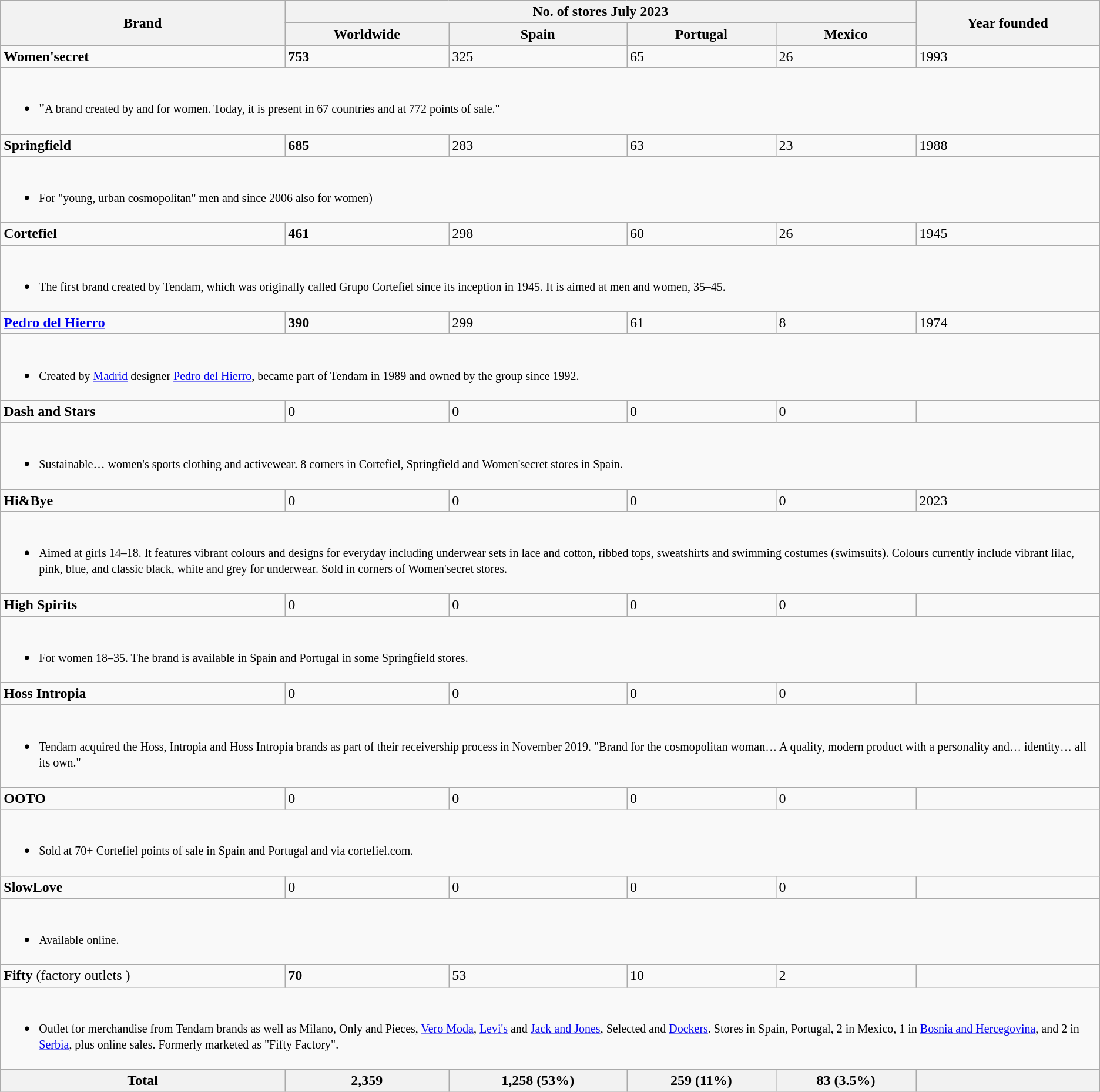<table class="wikitable sortable">
<tr>
<th rowspan= 2>Brand</th>
<th colspan= 4>No. of stores July 2023</th>
<th rowspan = 2>Year founded</th>
</tr>
<tr>
<th>Worldwide</th>
<th>Spain</th>
<th>Portugal</th>
<th>Mexico</th>
</tr>
<tr>
<td><strong>Women'secret</strong></td>
<td><strong>753</strong></td>
<td>325</td>
<td>65</td>
<td>26</td>
<td>1993</td>
</tr>
<tr class="expand-child">
<td colspan="6"><br><ul><li>"<small>A brand created by and for women. Today, it is present in 67 countries and at 772 points of sale."</small></li></ul></td>
</tr>
<tr>
<td><strong>Springfield</strong></td>
<td><strong>685</strong></td>
<td>283</td>
<td>63</td>
<td>23</td>
<td>1988</td>
</tr>
<tr class="expand-child">
<td colspan="6"><br><ul><li><small>For "young, urban cosmopolitan" men and since 2006 also for women)</small></li></ul></td>
</tr>
<tr>
<td><strong>Cortefiel</strong></td>
<td><strong>461</strong></td>
<td>298</td>
<td>60</td>
<td>26</td>
<td>1945</td>
</tr>
<tr class="expand-child">
<td colspan="6"><br><ul><li><small>The first brand created by Tendam, which was originally called Grupo Cortefiel since its inception in 1945. It is aimed at men and women, 35–45.</small></li></ul></td>
</tr>
<tr>
<td><strong><a href='#'>Pedro del Hierro</a></strong></td>
<td><strong>390</strong></td>
<td>299</td>
<td>61</td>
<td>8</td>
<td>1974</td>
</tr>
<tr class="expand-child">
<td colspan="6"><br><ul><li><small>Created by <a href='#'>Madrid</a> designer <a href='#'>Pedro del Hierro</a>, became part of Tendam in 1989 and owned by the group since 1992.</small></li></ul></td>
</tr>
<tr>
<td><strong>Dash and Stars</strong></td>
<td>0</td>
<td>0</td>
<td>0</td>
<td>0</td>
<td></td>
</tr>
<tr class="expand-child">
<td colspan="6"><br><ul><li><small>Sustainable… women's sports clothing and activewear. 8 corners in Cortefiel, Springfield and Women'secret stores in Spain.</small></li></ul></td>
</tr>
<tr>
<td><strong>Hi&Bye</strong></td>
<td>0</td>
<td>0</td>
<td>0</td>
<td>0</td>
<td>2023</td>
</tr>
<tr class="expand-child">
<td colspan="6"><br><ul><li><small>Aimed at girls 14–18. It features vibrant colours and designs for everyday including underwear sets in lace and cotton, ribbed tops, sweatshirts and swimming costumes (swimsuits). Colours currently include vibrant lilac, pink, blue, and classic black, white and grey for underwear. Sold in corners of Women'secret stores.</small></li></ul></td>
</tr>
<tr>
<td><strong>High Spirits</strong></td>
<td>0</td>
<td>0</td>
<td>0</td>
<td>0</td>
<td></td>
</tr>
<tr class="expand-child">
<td colspan="6"><br><ul><li><small>For women 18–35. The brand is available in Spain and Portugal in some Springfield stores.</small></li></ul></td>
</tr>
<tr>
<td><strong>Hoss Intropia</strong></td>
<td>0</td>
<td>0</td>
<td>0</td>
<td>0</td>
<td></td>
</tr>
<tr class="expand-child">
<td colspan="6"><br><ul><li><small>Tendam acquired the Hoss, Intropia and Hoss Intropia brands as part of their receivership process in November 2019. "Brand for the cosmopolitan woman… A quality, modern product with a personality and… identity… all its own."</small></li></ul></td>
</tr>
<tr>
<td><strong>OOTO</strong></td>
<td>0</td>
<td>0</td>
<td>0</td>
<td>0</td>
<td></td>
</tr>
<tr class="expand-child">
<td colspan="6"><br><ul><li><small>Sold at 70+ Cortefiel points of sale in Spain and Portugal and via cortefiel.com.</small></li></ul></td>
</tr>
<tr>
<td><strong>SlowLove</strong></td>
<td>0</td>
<td>0</td>
<td>0</td>
<td>0</td>
<td></td>
</tr>
<tr class="expand-child">
<td colspan="6"><br><ul><li><small>Available online.</small></li></ul></td>
</tr>
<tr>
<td><strong>Fifty</strong> (factory outlets )</td>
<td><strong>70</strong></td>
<td>53</td>
<td>10</td>
<td>2</td>
<td></td>
</tr>
<tr class="expand-child">
<td colspan="6"><br><ul><li><small>Outlet for merchandise from Tendam brands as well as Milano, Only and Pieces, <a href='#'>Vero Moda</a>, <a href='#'>Levi's</a> and <a href='#'>Jack and Jones</a>, Selected and <a href='#'>Dockers</a>. Stores in Spain, Portugal,  2 in Mexico, 1 in <a href='#'>Bosnia and Hercegovina</a>, and 2 in <a href='#'>Serbia</a>, plus online sales. Formerly marketed as "Fifty Factory".</small></li></ul></td>
</tr>
<tr>
<th>Total</th>
<th>2,359</th>
<th>1,258 (53%)</th>
<th>259 (11%)</th>
<th>83 (3.5%)</th>
<th></th>
</tr>
</table>
